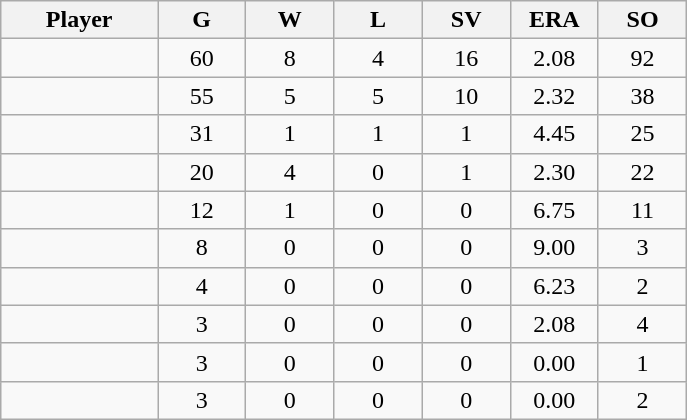<table class="wikitable sortable">
<tr>
<th bgcolor="#DDDDFF" width="16%">Player</th>
<th bgcolor="#DDDDFF" width="9%">G</th>
<th bgcolor="#DDDDFF" width="9%">W</th>
<th bgcolor="#DDDDFF" width="9%">L</th>
<th bgcolor="#DDDDFF" width="9%">SV</th>
<th bgcolor="#DDDDFF" width="9%">ERA</th>
<th bgcolor="#DDDDFF" width="9%">SO</th>
</tr>
<tr align="center">
<td></td>
<td>60</td>
<td>8</td>
<td>4</td>
<td>16</td>
<td>2.08</td>
<td>92</td>
</tr>
<tr align="center">
<td></td>
<td>55</td>
<td>5</td>
<td>5</td>
<td>10</td>
<td>2.32</td>
<td>38</td>
</tr>
<tr align="center">
<td></td>
<td>31</td>
<td>1</td>
<td>1</td>
<td>1</td>
<td>4.45</td>
<td>25</td>
</tr>
<tr align="center">
<td></td>
<td>20</td>
<td>4</td>
<td>0</td>
<td>1</td>
<td>2.30</td>
<td>22</td>
</tr>
<tr align="center">
<td></td>
<td>12</td>
<td>1</td>
<td>0</td>
<td>0</td>
<td>6.75</td>
<td>11</td>
</tr>
<tr align="center">
<td></td>
<td>8</td>
<td>0</td>
<td>0</td>
<td>0</td>
<td>9.00</td>
<td>3</td>
</tr>
<tr align="center">
<td></td>
<td>4</td>
<td>0</td>
<td>0</td>
<td>0</td>
<td>6.23</td>
<td>2</td>
</tr>
<tr align="center">
<td></td>
<td>3</td>
<td>0</td>
<td>0</td>
<td>0</td>
<td>2.08</td>
<td>4</td>
</tr>
<tr align="center">
<td></td>
<td>3</td>
<td>0</td>
<td>0</td>
<td>0</td>
<td>0.00</td>
<td>1</td>
</tr>
<tr align="center">
<td></td>
<td>3</td>
<td>0</td>
<td>0</td>
<td>0</td>
<td>0.00</td>
<td>2</td>
</tr>
</table>
